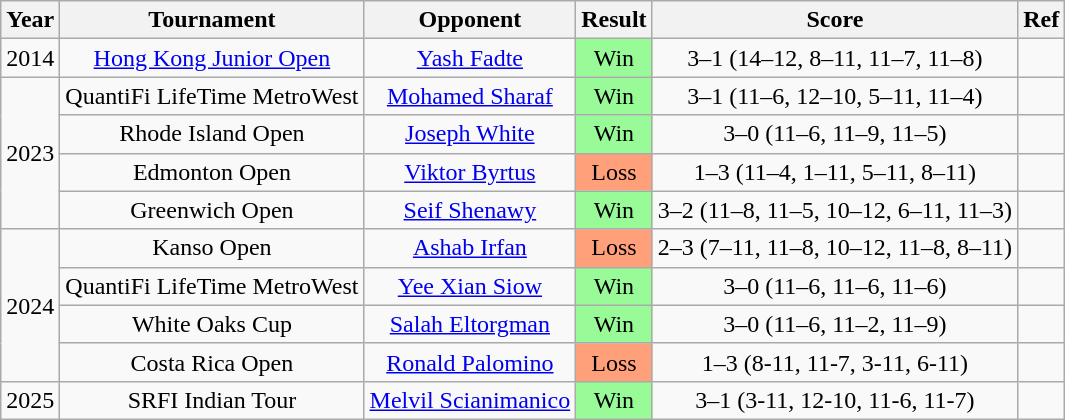<table class="wikitable" style="text-align:center;">
<tr>
<th>Year</th>
<th>Tournament</th>
<th>Opponent</th>
<th>Result</th>
<th>Score</th>
<th>Ref</th>
</tr>
<tr>
<td>2014</td>
<td><a href='#'>Hong Kong Junior Open</a></td>
<td> <a href='#'>Yash Fadte</a></td>
<td bgcolor="99FB98">Win</td>
<td>3–1 (14–12, 8–11, 11–7, 11–8)</td>
<td></td>
</tr>
<tr>
<td rowspan=4>2023</td>
<td>QuantiFi LifeTime MetroWest</td>
<td> <a href='#'>Mohamed Sharaf</a></td>
<td bgcolor="99FB98">Win</td>
<td>3–1 (11–6, 12–10, 5–11, 11–4)</td>
<td></td>
</tr>
<tr>
<td>Rhode Island Open</td>
<td> <a href='#'>Joseph White</a></td>
<td bgcolor="99FB98">Win</td>
<td>3–0 (11–6, 11–9, 11–5)</td>
<td></td>
</tr>
<tr>
<td>Edmonton Open</td>
<td> <a href='#'>Viktor Byrtus</a></td>
<td bgcolor="ffa07a">Loss</td>
<td>1–3 (11–4, 1–11, 5–11, 8–11)</td>
<td></td>
</tr>
<tr>
<td>Greenwich Open</td>
<td> <a href='#'>Seif Shenawy</a></td>
<td bgcolor="99FB98">Win</td>
<td>3–2 (11–8, 11–5, 10–12, 6–11, 11–3)</td>
<td></td>
</tr>
<tr>
<td rowspan=4>2024</td>
<td>Kanso Open</td>
<td> <a href='#'>Ashab Irfan</a></td>
<td bgcolor="ffa07a">Loss</td>
<td>2–3 (7–11, 11–8, 10–12, 11–8, 8–11)</td>
<td></td>
</tr>
<tr>
<td>QuantiFi LifeTime MetroWest</td>
<td> <a href='#'>Yee Xian Siow</a></td>
<td bgcolor="99FB98">Win</td>
<td>3–0 (11–6, 11–6, 11–6)</td>
<td></td>
</tr>
<tr>
<td>White Oaks Cup</td>
<td> <a href='#'>Salah Eltorgman</a></td>
<td bgcolor="99FB98">Win</td>
<td>3–0 (11–6, 11–2, 11–9)</td>
<td></td>
</tr>
<tr>
<td>Costa Rica Open</td>
<td> <a href='#'>Ronald Palomino</a></td>
<td bgcolor="ffa07a">Loss</td>
<td>1–3 (8-11, 11-7, 3-11, 6-11)</td>
<td></td>
</tr>
<tr>
<td>2025</td>
<td>SRFI Indian Tour</td>
<td> <a href='#'>Melvil Scianimanico</a></td>
<td bgcolor="99FB98">Win</td>
<td>3–1 (3-11, 12-10, 11-6, 11-7)</td>
<td></td>
</tr>
</table>
